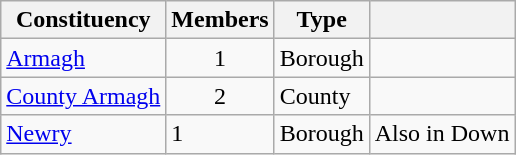<table class="wikitable sortable">
<tr>
<th>Constituency</th>
<th>Members</th>
<th>Type</th>
<th></th>
</tr>
<tr>
<td><a href='#'>Armagh</a></td>
<td align="center">1</td>
<td>Borough</td>
<td></td>
</tr>
<tr>
<td><a href='#'>County Armagh</a></td>
<td align="center">2</td>
<td>County</td>
<td></td>
</tr>
<tr>
<td><a href='#'>Newry</a></td>
<td>1</td>
<td>Borough</td>
<td>Also in Down</td>
</tr>
</table>
